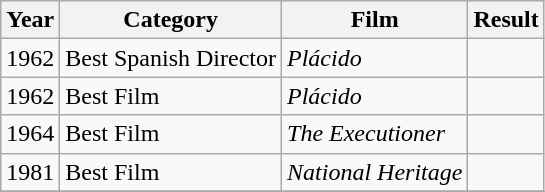<table class="wikitable sortable">
<tr>
<th>Year</th>
<th>Category</th>
<th>Film</th>
<th>Result</th>
</tr>
<tr>
<td>1962</td>
<td>Best Spanish Director</td>
<td><em>Plácido</em></td>
<td></td>
</tr>
<tr>
<td>1962</td>
<td>Best Film</td>
<td><em>Plácido</em></td>
<td></td>
</tr>
<tr>
<td>1964</td>
<td>Best Film</td>
<td><em>The Executioner</em></td>
<td></td>
</tr>
<tr>
<td>1981</td>
<td>Best Film</td>
<td><em>National Heritage</em></td>
<td></td>
</tr>
<tr>
</tr>
</table>
